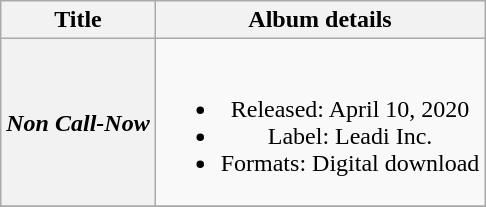<table class="wikitable plainrowheaders" style="text-align:center;">
<tr>
<th scope="col">Title</th>
<th scope="col">Album details</th>
</tr>
<tr>
<th scope="row"><em>Non Call-Now</em></th>
<td><br><ul><li>Released: April 10, 2020</li><li>Label: Leadi Inc.</li><li>Formats: Digital download</li></ul></td>
</tr>
<tr>
</tr>
</table>
